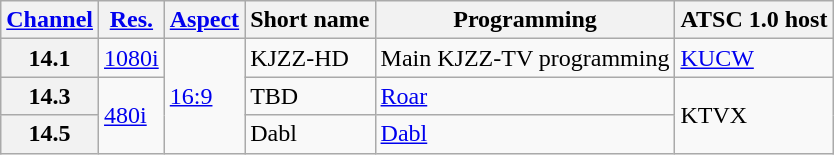<table class="wikitable">
<tr>
<th scope = "col"><a href='#'>Channel</a></th>
<th scope = "col"><a href='#'>Res.</a></th>
<th scope = "col"><a href='#'>Aspect</a></th>
<th scope = "col">Short name</th>
<th scope = "col">Programming</th>
<th scope = "col">ATSC 1.0 host</th>
</tr>
<tr>
<th scope = "row">14.1</th>
<td><a href='#'>1080i</a></td>
<td rowspan=3><a href='#'>16:9</a></td>
<td>KJZZ-HD</td>
<td>Main KJZZ-TV programming</td>
<td><a href='#'>KUCW</a></td>
</tr>
<tr>
<th scope = "row">14.3</th>
<td rowspan=2><a href='#'>480i</a></td>
<td>TBD</td>
<td><a href='#'>Roar</a></td>
<td rowspan=2>KTVX</td>
</tr>
<tr>
<th scope = "row">14.5</th>
<td>Dabl</td>
<td><a href='#'>Dabl</a></td>
</tr>
</table>
